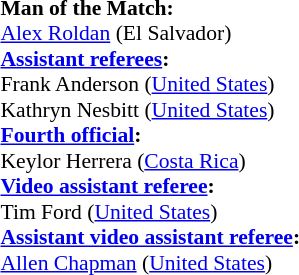<table width=50% style="font-size:90%">
<tr>
<td><br><strong>Man of the Match:</strong>
<br><a href='#'>Alex Roldan</a> (El Salvador)<br><strong><a href='#'>Assistant referees</a>:</strong>
<br>Frank Anderson (<a href='#'>United States</a>)
<br>Kathryn Nesbitt (<a href='#'>United States</a>)
<br><strong><a href='#'>Fourth official</a>:</strong>
<br>Keylor Herrera (<a href='#'>Costa Rica</a>)
<br><strong><a href='#'>Video assistant referee</a>:</strong>
<br>Tim Ford (<a href='#'>United States</a>)
<br><strong><a href='#'>Assistant video assistant referee</a>:</strong>
<br><a href='#'>Allen Chapman</a> (<a href='#'>United States</a>)</td>
</tr>
</table>
